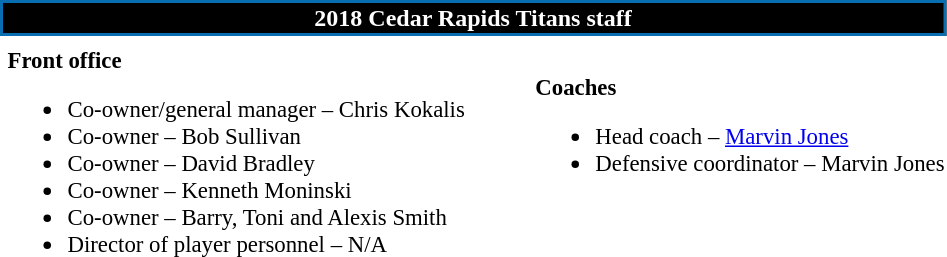<table class="toccolours" style="text-align: left;">
<tr>
<th colspan="7" style="background:#000000; color:white; text-align: center; border:2px solid #086DB1;"><strong>2018 Cedar Rapids Titans staff</strong></th>
</tr>
<tr>
<td colspan=7 align="right"></td>
</tr>
<tr>
<td valign="top"></td>
<td style="font-size: 95%;" valign="top"><strong>Front office</strong><br><ul><li>Co-owner/general manager – Chris Kokalis</li><li>Co-owner – Bob Sullivan</li><li>Co-owner – David Bradley</li><li>Co-owner – Kenneth Moninski</li><li>Co-owner – Barry, Toni and Alexis Smith</li><li>Director of player personnel – N/A</li></ul></td>
<td width="35"> </td>
<td valign="top"></td>
<td style="font-size: 95%;" valign="top"><br><strong>Coaches</strong><ul><li>Head coach – <a href='#'>Marvin Jones</a></li><li>Defensive coordinator – Marvin Jones</li></ul></td>
</tr>
</table>
